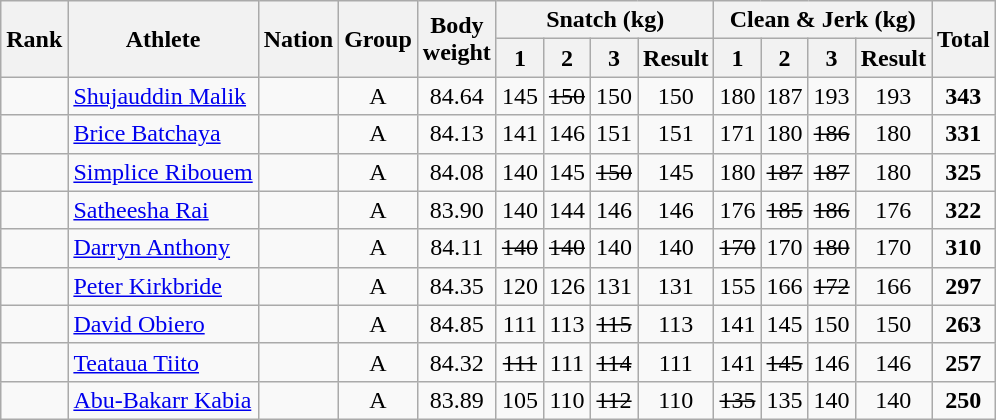<table class="wikitable sortable" style="text-align:center;">
<tr>
<th rowspan=2>Rank</th>
<th rowspan=2>Athlete</th>
<th rowspan=2>Nation</th>
<th rowspan=2>Group</th>
<th rowspan=2>Body<br>weight</th>
<th colspan=4>Snatch (kg)</th>
<th colspan=4>Clean & Jerk (kg)</th>
<th rowspan=2>Total</th>
</tr>
<tr>
<th>1</th>
<th>2</th>
<th>3</th>
<th>Result</th>
<th>1</th>
<th>2</th>
<th>3</th>
<th>Result</th>
</tr>
<tr>
<td></td>
<td align=left><a href='#'>Shujauddin Malik</a></td>
<td align=left></td>
<td>A</td>
<td>84.64</td>
<td>145</td>
<td><s>150</s></td>
<td>150</td>
<td>150</td>
<td>180</td>
<td>187</td>
<td>193</td>
<td>193</td>
<td><strong>343</strong></td>
</tr>
<tr>
<td></td>
<td align=left><a href='#'>Brice Batchaya</a></td>
<td align=left></td>
<td>A</td>
<td>84.13</td>
<td>141</td>
<td>146</td>
<td>151</td>
<td>151</td>
<td>171</td>
<td>180</td>
<td><s>186</s></td>
<td>180</td>
<td><strong>331</strong></td>
</tr>
<tr>
<td></td>
<td align=left><a href='#'>Simplice Ribouem</a></td>
<td align=left></td>
<td>A</td>
<td>84.08</td>
<td>140</td>
<td>145</td>
<td><s>150</s></td>
<td>145</td>
<td>180</td>
<td><s>187</s></td>
<td><s>187</s></td>
<td>180</td>
<td><strong>325</strong></td>
</tr>
<tr>
<td></td>
<td align=left><a href='#'>Satheesha Rai</a></td>
<td align=left></td>
<td>A</td>
<td>83.90</td>
<td>140</td>
<td>144</td>
<td>146</td>
<td>146</td>
<td>176</td>
<td><s>185</s></td>
<td><s>186</s></td>
<td>176</td>
<td><strong>322</strong></td>
</tr>
<tr>
<td></td>
<td align=left><a href='#'>Darryn Anthony</a></td>
<td align=left></td>
<td>A</td>
<td>84.11</td>
<td><s>140</s></td>
<td><s>140</s></td>
<td>140</td>
<td>140</td>
<td><s>170</s></td>
<td>170</td>
<td><s>180</s></td>
<td>170</td>
<td><strong>310</strong></td>
</tr>
<tr>
<td></td>
<td align=left><a href='#'>Peter Kirkbride</a></td>
<td align=left></td>
<td>A</td>
<td>84.35</td>
<td>120</td>
<td>126</td>
<td>131</td>
<td>131</td>
<td>155</td>
<td>166</td>
<td><s>172</s></td>
<td>166</td>
<td><strong>297</strong></td>
</tr>
<tr>
<td></td>
<td align=left><a href='#'>David Obiero</a></td>
<td align=left></td>
<td>A</td>
<td>84.85</td>
<td>111</td>
<td>113</td>
<td><s>115</s></td>
<td>113</td>
<td>141</td>
<td>145</td>
<td>150</td>
<td>150</td>
<td><strong>263</strong></td>
</tr>
<tr>
<td></td>
<td align=left><a href='#'>Teataua Tiito</a></td>
<td align=left></td>
<td>A</td>
<td>84.32</td>
<td><s>111</s></td>
<td>111</td>
<td><s>114</s></td>
<td>111</td>
<td>141</td>
<td><s>145</s></td>
<td>146</td>
<td>146</td>
<td><strong>257</strong></td>
</tr>
<tr>
<td></td>
<td align=left><a href='#'>Abu-Bakarr Kabia</a></td>
<td align=left></td>
<td>A</td>
<td>83.89</td>
<td>105</td>
<td>110</td>
<td><s>112</s></td>
<td>110</td>
<td><s>135</s></td>
<td>135</td>
<td>140</td>
<td>140</td>
<td><strong>250</strong></td>
</tr>
</table>
